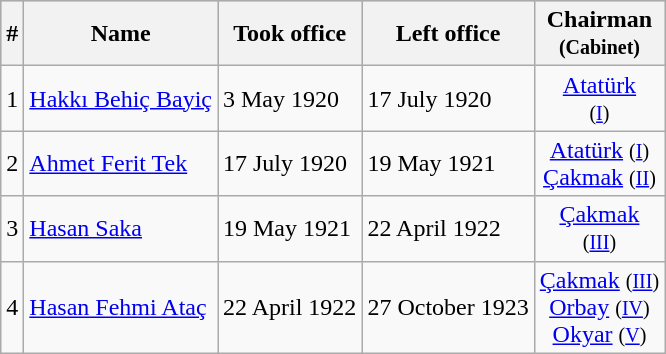<table class="wikitable">
<tr style="background:#cccccc">
<th>#</th>
<th>Name</th>
<th>Took office</th>
<th>Left office</th>
<th>Chairman<br><small>(Cabinet)</small></th>
</tr>
<tr>
<td>1</td>
<td><a href='#'>Hakkı Behiç Bayiç</a></td>
<td>3 May 1920</td>
<td>17 July 1920</td>
<td ! style="text-align:center;"><a href='#'>Atatürk</a><br><small>(<a href='#'>I</a>)</small></td>
</tr>
<tr>
<td>2</td>
<td><a href='#'>Ahmet Ferit Tek</a></td>
<td>17 July 1920</td>
<td>19 May 1921</td>
<td ! style="text-align:center;"><a href='#'>Atatürk</a> <small>(<a href='#'>I</a>)</small><br><a href='#'>Çakmak</a> <small>(<a href='#'>II</a>)</small></td>
</tr>
<tr>
<td>3</td>
<td><a href='#'>Hasan Saka</a></td>
<td>19 May 1921</td>
<td>22 April 1922</td>
<td ! style="text-align:center;"><a href='#'>Çakmak</a><br><small>(<a href='#'>III</a>)</small></td>
</tr>
<tr>
<td>4</td>
<td><a href='#'>Hasan Fehmi Ataç</a></td>
<td>22 April 1922</td>
<td>27 October 1923</td>
<td ! style="text-align:center;"><a href='#'>Çakmak</a> <small>(<a href='#'>III</a>)</small><br><a href='#'>Orbay</a> <small>(<a href='#'>IV</a>)</small><br><a href='#'>Okyar</a> <small>(<a href='#'>V</a>)</small></td>
</tr>
</table>
